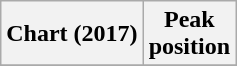<table class="wikitable sortable plainrowheaders">
<tr>
<th scope="col">Chart (2017)</th>
<th scope="col">Peak<br>position</th>
</tr>
<tr>
</tr>
</table>
